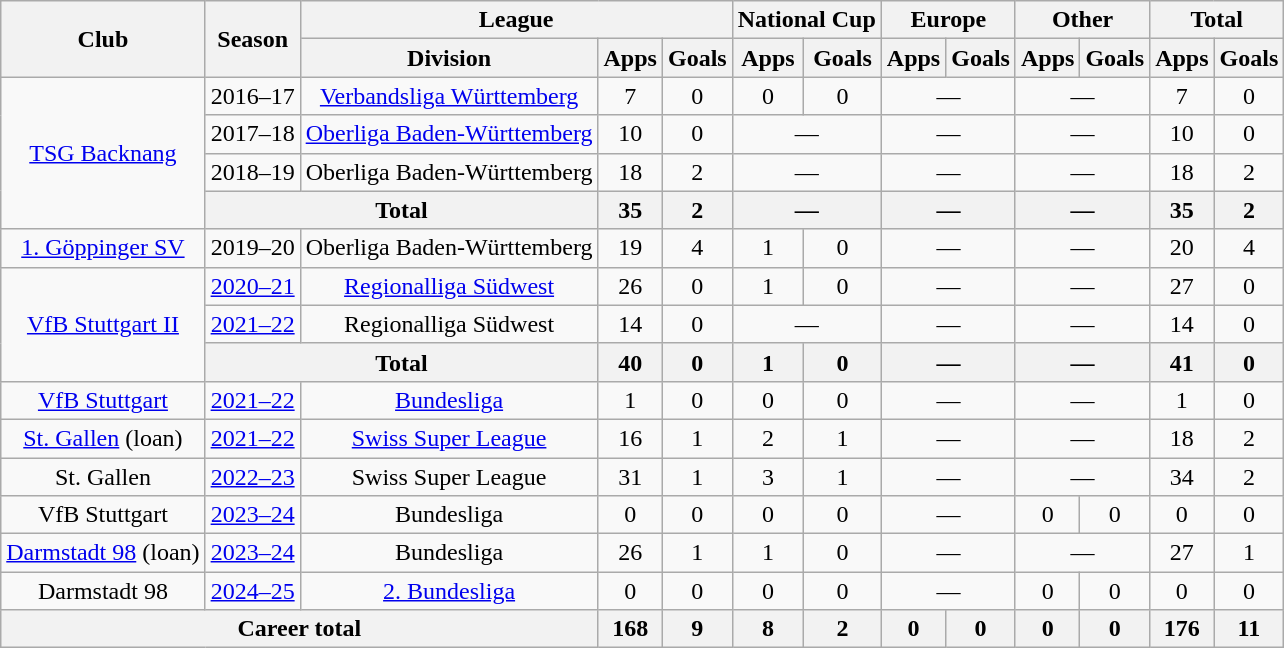<table class="wikitable" style="text-align:center">
<tr>
<th rowspan="2">Club</th>
<th rowspan="2">Season</th>
<th colspan="3">League</th>
<th colspan="2">National Cup</th>
<th colspan="2">Europe</th>
<th colspan="2">Other</th>
<th colspan="2">Total</th>
</tr>
<tr>
<th>Division</th>
<th>Apps</th>
<th>Goals</th>
<th>Apps</th>
<th>Goals</th>
<th>Apps</th>
<th>Goals</th>
<th>Apps</th>
<th>Goals</th>
<th>Apps</th>
<th>Goals</th>
</tr>
<tr>
<td rowspan="4"><a href='#'>TSG Backnang</a></td>
<td>2016–17</td>
<td><a href='#'>Verbandsliga Württemberg</a></td>
<td>7</td>
<td>0</td>
<td>0</td>
<td>0</td>
<td colspan="2">—</td>
<td colspan="2">—</td>
<td>7</td>
<td>0</td>
</tr>
<tr>
<td>2017–18</td>
<td><a href='#'>Oberliga Baden-Württemberg</a></td>
<td>10</td>
<td>0</td>
<td colspan="2">—</td>
<td colspan="2">—</td>
<td colspan="2">—</td>
<td>10</td>
<td>0</td>
</tr>
<tr>
<td>2018–19</td>
<td>Oberliga Baden-Württemberg</td>
<td>18</td>
<td>2</td>
<td colspan="2">—</td>
<td colspan="2">—</td>
<td colspan="2">—</td>
<td>18</td>
<td>2</td>
</tr>
<tr>
<th colspan="2">Total</th>
<th>35</th>
<th>2</th>
<th colspan="2">—</th>
<th colspan="2">—</th>
<th colspan="2">—</th>
<th>35</th>
<th>2</th>
</tr>
<tr>
<td><a href='#'>1. Göppinger SV</a></td>
<td>2019–20</td>
<td>Oberliga Baden-Württemberg</td>
<td>19</td>
<td>4</td>
<td>1</td>
<td>0</td>
<td colspan="2">—</td>
<td colspan="2">—</td>
<td>20</td>
<td>4</td>
</tr>
<tr>
<td rowspan="3"><a href='#'>VfB Stuttgart II</a></td>
<td><a href='#'>2020–21</a></td>
<td><a href='#'>Regionalliga Südwest</a></td>
<td>26</td>
<td>0</td>
<td>1</td>
<td>0</td>
<td colspan="2">—</td>
<td colspan="2">—</td>
<td>27</td>
<td>0</td>
</tr>
<tr>
<td><a href='#'>2021–22</a></td>
<td>Regionalliga Südwest</td>
<td>14</td>
<td>0</td>
<td colspan="2">—</td>
<td colspan="2">—</td>
<td colspan="2">—</td>
<td>14</td>
<td>0</td>
</tr>
<tr>
<th colspan="2">Total</th>
<th>40</th>
<th>0</th>
<th>1</th>
<th>0</th>
<th colspan="2">—</th>
<th colspan="2">—</th>
<th>41</th>
<th>0</th>
</tr>
<tr>
<td><a href='#'>VfB Stuttgart</a></td>
<td><a href='#'>2021–22</a></td>
<td><a href='#'>Bundesliga</a></td>
<td>1</td>
<td>0</td>
<td>0</td>
<td>0</td>
<td colspan="2">—</td>
<td colspan="2">—</td>
<td>1</td>
<td>0</td>
</tr>
<tr>
<td><a href='#'>St. Gallen</a> (loan)</td>
<td><a href='#'>2021–22</a></td>
<td><a href='#'>Swiss Super League</a></td>
<td>16</td>
<td>1</td>
<td>2</td>
<td>1</td>
<td colspan="2">—</td>
<td colspan="2">—</td>
<td>18</td>
<td>2</td>
</tr>
<tr>
<td>St. Gallen</td>
<td><a href='#'>2022–23</a></td>
<td>Swiss Super League</td>
<td>31</td>
<td>1</td>
<td>3</td>
<td>1</td>
<td colspan="2">—</td>
<td colspan="2">—</td>
<td>34</td>
<td>2</td>
</tr>
<tr>
<td>VfB Stuttgart</td>
<td><a href='#'>2023–24</a></td>
<td>Bundesliga</td>
<td>0</td>
<td>0</td>
<td>0</td>
<td>0</td>
<td colspan="2">—</td>
<td>0</td>
<td>0</td>
<td>0</td>
<td>0</td>
</tr>
<tr>
<td><a href='#'>Darmstadt 98</a> (loan)</td>
<td><a href='#'>2023–24</a></td>
<td>Bundesliga</td>
<td>26</td>
<td>1</td>
<td>1</td>
<td>0</td>
<td colspan="2">—</td>
<td colspan="2">—</td>
<td>27</td>
<td>1</td>
</tr>
<tr>
<td>Darmstadt 98</td>
<td><a href='#'>2024–25</a></td>
<td><a href='#'>2. Bundesliga</a></td>
<td>0</td>
<td>0</td>
<td>0</td>
<td>0</td>
<td colspan="2">—</td>
<td>0</td>
<td>0</td>
<td>0</td>
<td>0</td>
</tr>
<tr>
<th colspan="3">Career total</th>
<th>168</th>
<th>9</th>
<th>8</th>
<th>2</th>
<th>0</th>
<th>0</th>
<th>0</th>
<th>0</th>
<th>176</th>
<th>11</th>
</tr>
</table>
